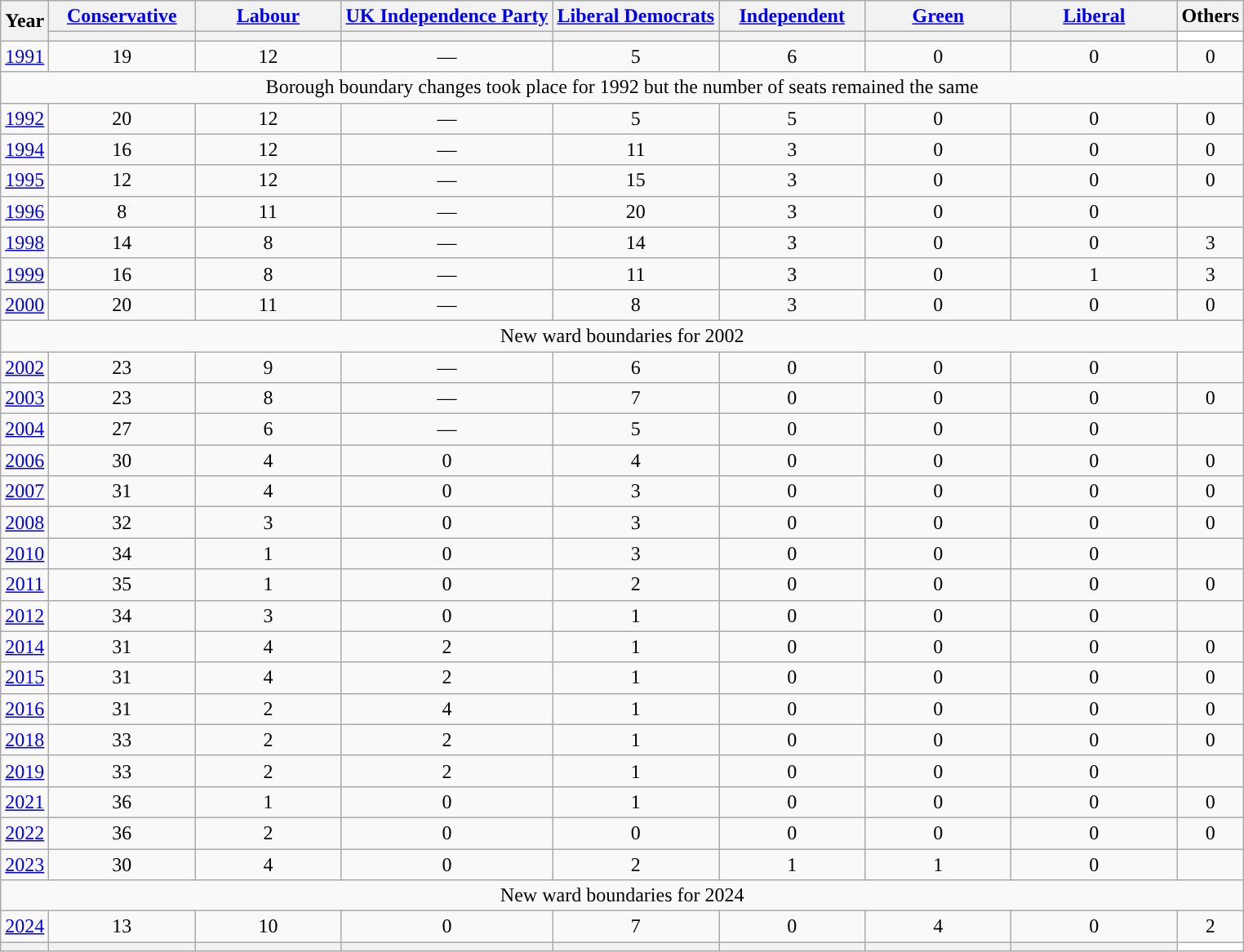<table class=wikitable style=text-align:center>
<tr>
<th rowspan=2>Year</th>
<th style="width: 7em"><a href='#'>Conservative</a></th>
<th style="min-width: 7em"><a href='#'>Labour</a></th>
<th style="min-width: 7em"><a href='#'>UK Independence Party</a></th>
<th style="min-width: 7em"><a href='#'>Liberal Democrats</a></th>
<th style="min-width: 7em"><a href='#'>Independent</a></th>
<th style="min-width: 7em"><a href='#'>Green</a></th>
<th style="min-width: 8em"><a href='#'>Liberal</a></th>
<th>Others</th>
</tr>
<tr>
<th style="background-color: "></th>
<th style="background-color: "></th>
<th style="background-color: "></th>
<th style="background-color: "></th>
<th style="background-color: "></th>
<th style="background-color: "></th>
<th style="background-color: "></th>
<th style="background-color: white; width: 3px;"></th>
</tr>
<tr>
<td><a href='#'>1991</a></td>
<td>19</td>
<td>12</td>
<td>—</td>
<td>5</td>
<td>6</td>
<td>0</td>
<td>0</td>
<td>0</td>
</tr>
<tr>
<td colspan="9">Borough boundary changes took place for 1992 but the number of seats remained the same</td>
</tr>
<tr>
<td><a href='#'>1992</a><br></td>
<td>20</td>
<td>12</td>
<td>—</td>
<td>5</td>
<td>5</td>
<td>0</td>
<td>0</td>
<td>0</td>
</tr>
<tr>
<td><a href='#'>1994</a></td>
<td>16</td>
<td>12</td>
<td>—</td>
<td>11</td>
<td>3</td>
<td>0</td>
<td>0</td>
<td>0</td>
</tr>
<tr>
<td><a href='#'>1995</a></td>
<td>12</td>
<td>12</td>
<td>—</td>
<td>15</td>
<td>3</td>
<td>0</td>
<td>0</td>
<td>0</td>
</tr>
<tr>
<td><a href='#'>1996</a></td>
<td>8</td>
<td>11</td>
<td>—</td>
<td>20</td>
<td>3</td>
<td>0</td>
<td>0</td>
</tr>
<tr>
<td><a href='#'>1998</a></td>
<td>14</td>
<td>8</td>
<td>—</td>
<td>14</td>
<td>3</td>
<td>0</td>
<td>0</td>
<td>3</td>
</tr>
<tr>
<td><a href='#'>1999</a></td>
<td>16</td>
<td>8</td>
<td>—</td>
<td>11</td>
<td>3</td>
<td>0</td>
<td>1</td>
<td>3</td>
</tr>
<tr>
<td><a href='#'>2000</a></td>
<td>20</td>
<td>11</td>
<td>—</td>
<td>8</td>
<td>3</td>
<td>0</td>
<td>0</td>
<td>0</td>
</tr>
<tr>
<td colspan="9">New ward boundaries for 2002</td>
</tr>
<tr>
<td><a href='#'>2002</a></td>
<td>23</td>
<td>9</td>
<td>—</td>
<td>6</td>
<td>0</td>
<td>0</td>
<td>0</td>
</tr>
<tr>
<td><a href='#'>2003</a></td>
<td>23</td>
<td>8</td>
<td>—</td>
<td>7</td>
<td>0</td>
<td>0</td>
<td>0</td>
<td>0</td>
</tr>
<tr>
<td><a href='#'>2004</a></td>
<td>27</td>
<td>6</td>
<td>—</td>
<td>5</td>
<td>0</td>
<td>0</td>
<td>0</td>
</tr>
<tr>
<td><a href='#'>2006</a></td>
<td>30</td>
<td>4</td>
<td>0</td>
<td>4</td>
<td>0</td>
<td>0</td>
<td>0</td>
<td>0</td>
</tr>
<tr>
<td><a href='#'>2007</a></td>
<td>31</td>
<td>4</td>
<td>0</td>
<td>3</td>
<td>0</td>
<td>0</td>
<td>0</td>
<td>0</td>
</tr>
<tr>
<td><a href='#'>2008</a></td>
<td>32</td>
<td>3</td>
<td>0</td>
<td>3</td>
<td>0</td>
<td>0</td>
<td>0</td>
<td>0</td>
</tr>
<tr>
<td><a href='#'>2010</a></td>
<td>34</td>
<td>1</td>
<td>0</td>
<td>3</td>
<td>0</td>
<td>0</td>
<td>0</td>
</tr>
<tr>
<td><a href='#'>2011</a></td>
<td>35</td>
<td>1</td>
<td>0</td>
<td>2</td>
<td>0</td>
<td>0</td>
<td>0</td>
<td>0</td>
</tr>
<tr>
<td><a href='#'>2012</a></td>
<td>34</td>
<td>3</td>
<td>0</td>
<td>1</td>
<td>0</td>
<td>0</td>
<td>0</td>
</tr>
<tr>
<td><a href='#'>2014</a></td>
<td>31</td>
<td>4</td>
<td>2</td>
<td>1</td>
<td>0</td>
<td>0</td>
<td>0</td>
<td>0</td>
</tr>
<tr>
<td><a href='#'>2015</a></td>
<td>31</td>
<td>4</td>
<td>2</td>
<td>1</td>
<td>0</td>
<td>0</td>
<td>0</td>
<td>0</td>
</tr>
<tr>
<td><a href='#'>2016</a></td>
<td>31</td>
<td>2</td>
<td>4</td>
<td>1</td>
<td>0</td>
<td>0</td>
<td>0</td>
<td>0</td>
</tr>
<tr>
<td><a href='#'>2018</a></td>
<td>33</td>
<td>2</td>
<td>2</td>
<td>1</td>
<td>0</td>
<td>0</td>
<td>0</td>
<td>0</td>
</tr>
<tr>
<td><a href='#'>2019</a></td>
<td>33</td>
<td>2</td>
<td>2</td>
<td>1</td>
<td>0</td>
<td>0</td>
<td>0</td>
</tr>
<tr>
<td><a href='#'>2021</a></td>
<td>36</td>
<td>1</td>
<td>0</td>
<td>1</td>
<td>0</td>
<td>0</td>
<td>0</td>
<td>0</td>
</tr>
<tr>
<td><a href='#'>2022</a></td>
<td>36</td>
<td>2</td>
<td>0</td>
<td>0</td>
<td>0</td>
<td>0</td>
<td>0</td>
<td>0</td>
</tr>
<tr>
<td><a href='#'>2023</a></td>
<td>30</td>
<td>4</td>
<td>0</td>
<td>2</td>
<td>1</td>
<td>1</td>
<td>0</td>
</tr>
<tr>
<td colspan="9">New ward boundaries for 2024</td>
</tr>
<tr>
<td><a href='#'>2024</a></td>
<td>13</td>
<td>10</td>
<td>0</td>
<td>7</td>
<td>0</td>
<td>4</td>
<td>0</td>
<td>2</td>
</tr>
<tr>
<th></th>
<th style="background-color: "></th>
<th style="background-color: "></th>
<th style="background-color: "></th>
<th style="background-color: "></th>
<th style="background-color: "></th>
<th style="background-color: "></th>
<th style="background-color: "></th>
<th style="background-color: white; width: 3px;"></th>
</tr>
</table>
